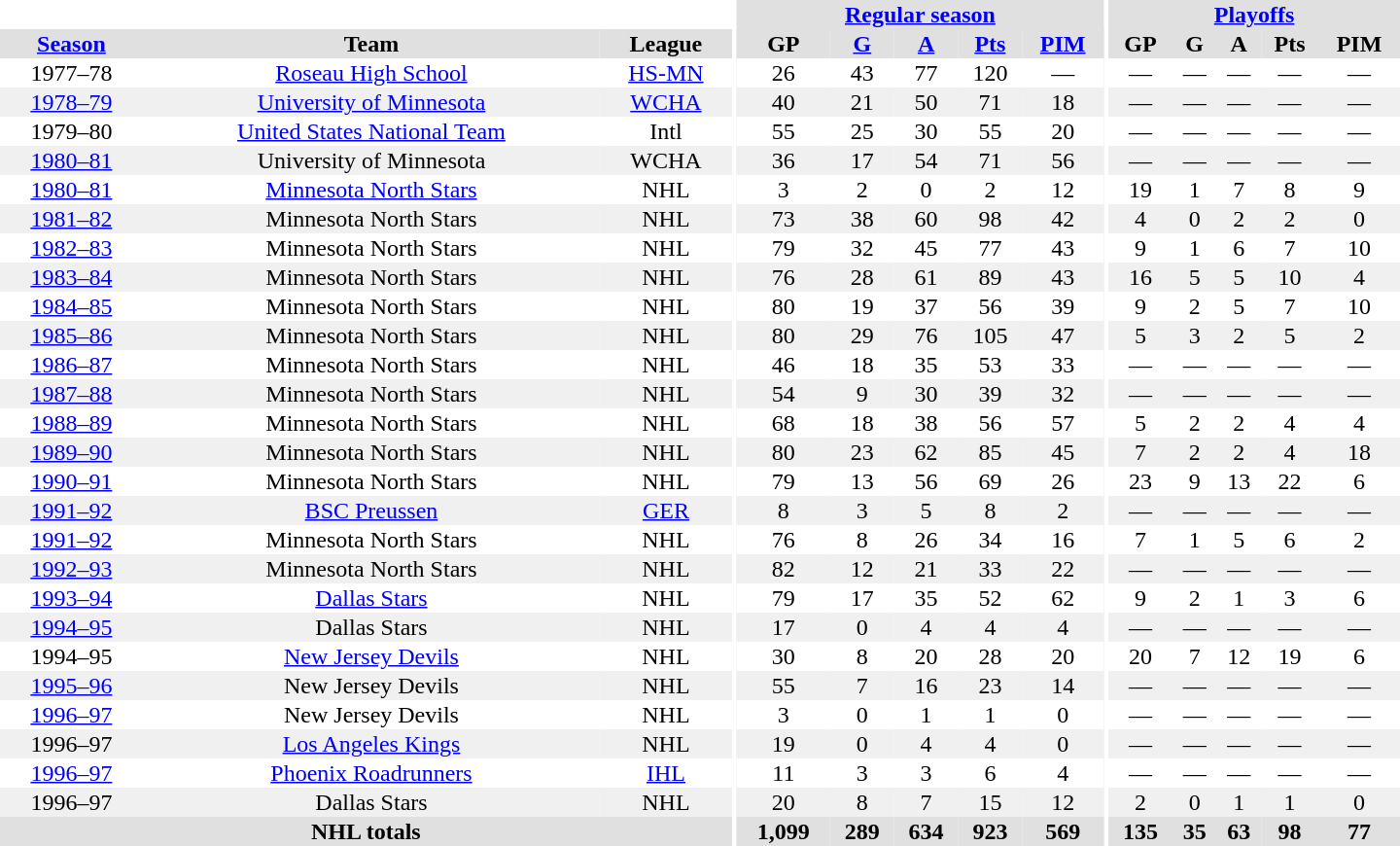<table border="0" cellpadding="1" cellspacing="0" style="text-align:center; width:60em">
<tr bgcolor="#e0e0e0">
<th colspan="3" bgcolor="#ffffff"></th>
<th rowspan="100" bgcolor="#ffffff"></th>
<th colspan="5"><a href='#'>Regular season</a></th>
<th rowspan="100" bgcolor="#ffffff"></th>
<th colspan="5"><a href='#'>Playoffs</a></th>
</tr>
<tr bgcolor="#e0e0e0">
<th><a href='#'>Season</a></th>
<th>Team</th>
<th>League</th>
<th>GP</th>
<th><a href='#'>G</a></th>
<th><a href='#'>A</a></th>
<th><a href='#'>Pts</a></th>
<th><a href='#'>PIM</a></th>
<th>GP</th>
<th>G</th>
<th>A</th>
<th>Pts</th>
<th>PIM</th>
</tr>
<tr>
<td>1977–78</td>
<td><a href='#'>Roseau High School</a></td>
<td><a href='#'>HS-MN</a></td>
<td>26</td>
<td>43</td>
<td>77</td>
<td>120</td>
<td>—</td>
<td>—</td>
<td>—</td>
<td>—</td>
<td>—</td>
<td>—</td>
</tr>
<tr bgcolor="#f0f0f0">
<td><a href='#'>1978–79</a></td>
<td><a href='#'>University of Minnesota</a></td>
<td><a href='#'>WCHA</a></td>
<td>40</td>
<td>21</td>
<td>50</td>
<td>71</td>
<td>18</td>
<td>—</td>
<td>—</td>
<td>—</td>
<td>—</td>
<td>—</td>
</tr>
<tr>
<td>1979–80</td>
<td><a href='#'>United States National Team</a></td>
<td>Intl</td>
<td>55</td>
<td>25</td>
<td>30</td>
<td>55</td>
<td>20</td>
<td>—</td>
<td>—</td>
<td>—</td>
<td>—</td>
<td>—</td>
</tr>
<tr bgcolor="#f0f0f0">
<td><a href='#'>1980–81</a></td>
<td>University of Minnesota</td>
<td>WCHA</td>
<td>36</td>
<td>17</td>
<td>54</td>
<td>71</td>
<td>56</td>
<td>—</td>
<td>—</td>
<td>—</td>
<td>—</td>
<td>—</td>
</tr>
<tr>
<td><a href='#'>1980–81</a></td>
<td><a href='#'>Minnesota North Stars</a></td>
<td>NHL</td>
<td>3</td>
<td>2</td>
<td>0</td>
<td>2</td>
<td>12</td>
<td>19</td>
<td>1</td>
<td>7</td>
<td>8</td>
<td>9</td>
</tr>
<tr bgcolor="#f0f0f0">
<td><a href='#'>1981–82</a></td>
<td>Minnesota North Stars</td>
<td>NHL</td>
<td>73</td>
<td>38</td>
<td>60</td>
<td>98</td>
<td>42</td>
<td>4</td>
<td>0</td>
<td>2</td>
<td>2</td>
<td>0</td>
</tr>
<tr>
<td><a href='#'>1982–83</a></td>
<td>Minnesota North Stars</td>
<td>NHL</td>
<td>79</td>
<td>32</td>
<td>45</td>
<td>77</td>
<td>43</td>
<td>9</td>
<td>1</td>
<td>6</td>
<td>7</td>
<td>10</td>
</tr>
<tr bgcolor="#f0f0f0">
<td><a href='#'>1983–84</a></td>
<td>Minnesota North Stars</td>
<td>NHL</td>
<td>76</td>
<td>28</td>
<td>61</td>
<td>89</td>
<td>43</td>
<td>16</td>
<td>5</td>
<td>5</td>
<td>10</td>
<td>4</td>
</tr>
<tr>
<td><a href='#'>1984–85</a></td>
<td>Minnesota North Stars</td>
<td>NHL</td>
<td>80</td>
<td>19</td>
<td>37</td>
<td>56</td>
<td>39</td>
<td>9</td>
<td>2</td>
<td>5</td>
<td>7</td>
<td>10</td>
</tr>
<tr bgcolor="#f0f0f0">
<td><a href='#'>1985–86</a></td>
<td>Minnesota North Stars</td>
<td>NHL</td>
<td>80</td>
<td>29</td>
<td>76</td>
<td>105</td>
<td>47</td>
<td>5</td>
<td>3</td>
<td>2</td>
<td>5</td>
<td>2</td>
</tr>
<tr>
<td><a href='#'>1986–87</a></td>
<td>Minnesota North Stars</td>
<td>NHL</td>
<td>46</td>
<td>18</td>
<td>35</td>
<td>53</td>
<td>33</td>
<td>—</td>
<td>—</td>
<td>—</td>
<td>—</td>
<td>—</td>
</tr>
<tr bgcolor="#f0f0f0">
<td><a href='#'>1987–88</a></td>
<td>Minnesota North Stars</td>
<td>NHL</td>
<td>54</td>
<td>9</td>
<td>30</td>
<td>39</td>
<td>32</td>
<td>—</td>
<td>—</td>
<td>—</td>
<td>—</td>
<td>—</td>
</tr>
<tr>
<td><a href='#'>1988–89</a></td>
<td>Minnesota North Stars</td>
<td>NHL</td>
<td>68</td>
<td>18</td>
<td>38</td>
<td>56</td>
<td>57</td>
<td>5</td>
<td>2</td>
<td>2</td>
<td>4</td>
<td>4</td>
</tr>
<tr bgcolor="#f0f0f0">
<td><a href='#'>1989–90</a></td>
<td>Minnesota North Stars</td>
<td>NHL</td>
<td>80</td>
<td>23</td>
<td>62</td>
<td>85</td>
<td>45</td>
<td>7</td>
<td>2</td>
<td>2</td>
<td>4</td>
<td>18</td>
</tr>
<tr>
<td><a href='#'>1990–91</a></td>
<td>Minnesota North Stars</td>
<td>NHL</td>
<td>79</td>
<td>13</td>
<td>56</td>
<td>69</td>
<td>26</td>
<td>23</td>
<td>9</td>
<td>13</td>
<td>22</td>
<td>6</td>
</tr>
<tr bgcolor="#f0f0f0">
<td><a href='#'>1991–92</a></td>
<td><a href='#'>BSC Preussen</a></td>
<td><a href='#'>GER</a></td>
<td>8</td>
<td>3</td>
<td>5</td>
<td>8</td>
<td>2</td>
<td>—</td>
<td>—</td>
<td>—</td>
<td>—</td>
<td>—</td>
</tr>
<tr>
<td><a href='#'>1991–92</a></td>
<td>Minnesota North Stars</td>
<td>NHL</td>
<td>76</td>
<td>8</td>
<td>26</td>
<td>34</td>
<td>16</td>
<td>7</td>
<td>1</td>
<td>5</td>
<td>6</td>
<td>2</td>
</tr>
<tr bgcolor="#f0f0f0">
<td><a href='#'>1992–93</a></td>
<td>Minnesota North Stars</td>
<td>NHL</td>
<td>82</td>
<td>12</td>
<td>21</td>
<td>33</td>
<td>22</td>
<td>—</td>
<td>—</td>
<td>—</td>
<td>—</td>
<td>—</td>
</tr>
<tr>
<td><a href='#'>1993–94</a></td>
<td><a href='#'>Dallas Stars</a></td>
<td>NHL</td>
<td>79</td>
<td>17</td>
<td>35</td>
<td>52</td>
<td>62</td>
<td>9</td>
<td>2</td>
<td>1</td>
<td>3</td>
<td>6</td>
</tr>
<tr bgcolor="#f0f0f0">
<td><a href='#'>1994–95</a></td>
<td>Dallas Stars</td>
<td>NHL</td>
<td>17</td>
<td>0</td>
<td>4</td>
<td>4</td>
<td>4</td>
<td>—</td>
<td>—</td>
<td>—</td>
<td>—</td>
<td>—</td>
</tr>
<tr>
<td>1994–95</td>
<td><a href='#'>New Jersey Devils</a></td>
<td>NHL</td>
<td>30</td>
<td>8</td>
<td>20</td>
<td>28</td>
<td>20</td>
<td>20</td>
<td>7</td>
<td>12</td>
<td>19</td>
<td>6</td>
</tr>
<tr bgcolor="#f0f0f0">
<td><a href='#'>1995–96</a></td>
<td>New Jersey Devils</td>
<td>NHL</td>
<td>55</td>
<td>7</td>
<td>16</td>
<td>23</td>
<td>14</td>
<td>—</td>
<td>—</td>
<td>—</td>
<td>—</td>
<td>—</td>
</tr>
<tr>
<td><a href='#'>1996–97</a></td>
<td>New Jersey Devils</td>
<td>NHL</td>
<td>3</td>
<td>0</td>
<td>1</td>
<td>1</td>
<td>0</td>
<td>—</td>
<td>—</td>
<td>—</td>
<td>—</td>
<td>—</td>
</tr>
<tr bgcolor="#f0f0f0">
<td>1996–97</td>
<td><a href='#'>Los Angeles Kings</a></td>
<td>NHL</td>
<td>19</td>
<td>0</td>
<td>4</td>
<td>4</td>
<td>0</td>
<td>—</td>
<td>—</td>
<td>—</td>
<td>—</td>
<td>—</td>
</tr>
<tr>
<td><a href='#'>1996–97</a></td>
<td><a href='#'>Phoenix Roadrunners</a></td>
<td><a href='#'>IHL</a></td>
<td>11</td>
<td>3</td>
<td>3</td>
<td>6</td>
<td>4</td>
<td>—</td>
<td>—</td>
<td>—</td>
<td>—</td>
<td>—</td>
</tr>
<tr bgcolor="#f0f0f0">
<td>1996–97</td>
<td>Dallas Stars</td>
<td>NHL</td>
<td>20</td>
<td>8</td>
<td>7</td>
<td>15</td>
<td>12</td>
<td>2</td>
<td>0</td>
<td>1</td>
<td>1</td>
<td>0</td>
</tr>
<tr bgcolor="#e0e0e0">
<th colspan="3">NHL totals</th>
<th>1,099</th>
<th>289</th>
<th>634</th>
<th>923</th>
<th>569</th>
<th>135</th>
<th>35</th>
<th>63</th>
<th>98</th>
<th>77</th>
</tr>
</table>
